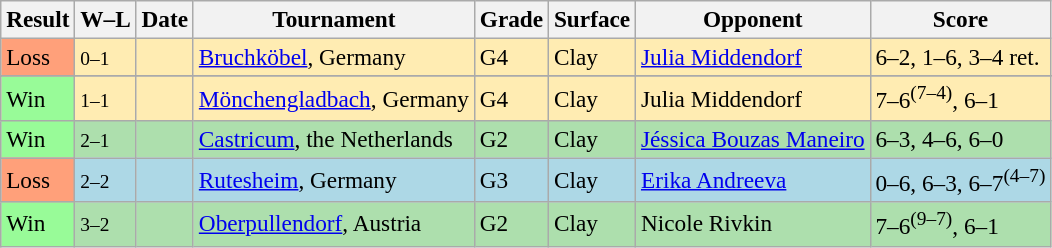<table class="sortable wikitable nowrap" style=font-size:97%>
<tr>
<th>Result</th>
<th>W–L</th>
<th>Date</th>
<th>Tournament</th>
<th>Grade</th>
<th>Surface</th>
<th>Opponent</th>
<th class="unsortable">Score</th>
</tr>
<tr bgcolor=#ffecb2>
<td bgcolor="FFA07A">Loss</td>
<td><small>0–1</small></td>
<td></td>
<td><a href='#'>Bruchköbel</a>, Germany</td>
<td>G4</td>
<td>Clay</td>
<td> <a href='#'>Julia Middendorf</a></td>
<td>6–2, 1–6, 3–4 ret.</td>
</tr>
<tr>
</tr>
<tr bgcolor=#ffecb2>
<td bgcolor="98FB98">Win</td>
<td><small>1–1</small></td>
<td></td>
<td><a href='#'>Mönchengladbach</a>, Germany</td>
<td>G4</td>
<td>Clay</td>
<td> Julia Middendorf</td>
<td>7–6<sup>(7–4)</sup>, 6–1</td>
</tr>
<tr bgcolor="#ADDFAD">
<td bgcolor="98FB98">Win</td>
<td><small>2–1</small></td>
<td></td>
<td><a href='#'>Castricum</a>, the Netherlands</td>
<td>G2</td>
<td>Clay</td>
<td> <a href='#'>Jéssica Bouzas Maneiro</a></td>
<td>6–3, 4–6, 6–0</td>
</tr>
<tr bgcolor="lightblue">
<td bgcolor="FFA07A">Loss</td>
<td><small>2–2</small></td>
<td></td>
<td><a href='#'>Rutesheim</a>, Germany</td>
<td>G3</td>
<td>Clay</td>
<td> <a href='#'>Erika Andreeva</a></td>
<td>0–6, 6–3, 6–7<sup>(4–7)</sup></td>
</tr>
<tr bgcolor="#ADDFAD">
<td bgcolor="98FB98">Win</td>
<td><small>3–2</small></td>
<td></td>
<td><a href='#'>Oberpullendorf</a>, Austria</td>
<td>G2</td>
<td>Clay</td>
<td> Nicole Rivkin</td>
<td>7–6<sup>(9–7)</sup>, 6–1</td>
</tr>
</table>
